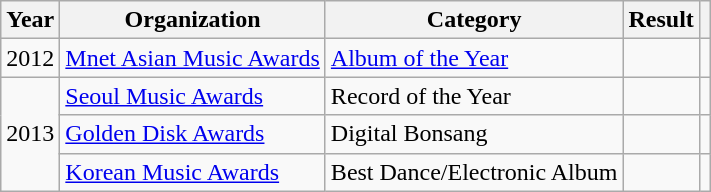<table class="wikitable plainrowheaders">
<tr>
<th>Year</th>
<th>Organization</th>
<th>Category</th>
<th>Result</th>
<th class="unsortable"></th>
</tr>
<tr>
<td>2012</td>
<td><a href='#'>Mnet Asian Music Awards</a></td>
<td><a href='#'>Album of the Year</a></td>
<td></td>
<td style="text-align:center;"></td>
</tr>
<tr>
<td rowspan="3">2013</td>
<td><a href='#'>Seoul Music Awards</a></td>
<td>Record of the Year</td>
<td></td>
<td style="text-align:center;"></td>
</tr>
<tr>
<td><a href='#'>Golden Disk Awards</a></td>
<td>Digital Bonsang</td>
<td></td>
<td style="text-align:center;"></td>
</tr>
<tr>
<td><a href='#'>Korean Music Awards</a></td>
<td>Best Dance/Electronic Album</td>
<td></td>
<td style="text-align:center;"></td>
</tr>
</table>
